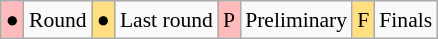<table class="wikitable" style="margin:0.5em auto; font-size:90%; line-height:1.25em;">
<tr>
<td bgcolor="#FFBBBB" align=center>●</td>
<td>Round</td>
<td bgcolor="#FFDF80" align=center>●</td>
<td>Last round</td>
<td bgcolor="#FFBBBB" align=center>P</td>
<td>Preliminary</td>
<td bgcolor="#FFDF80" align=center>F</td>
<td>Finals</td>
</tr>
</table>
